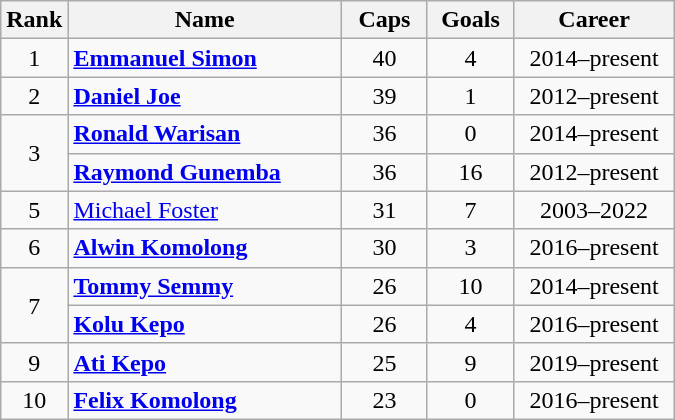<table class="wikitable sortable" style="text-align: center;">
<tr>
<th width=30px>Rank</th>
<th class="unsortable" style="width:175px;">Name</th>
<th width=50px>Caps</th>
<th width=50px>Goals</th>
<th class="unsortable" style="width:100px;">Career</th>
</tr>
<tr>
<td>1</td>
<td align=left><strong><a href='#'>Emmanuel Simon</a></strong></td>
<td>40</td>
<td>4</td>
<td>2014–present</td>
</tr>
<tr>
<td>2</td>
<td align=left><strong><a href='#'>Daniel Joe</a></strong></td>
<td>39</td>
<td>1</td>
<td>2012–present</td>
</tr>
<tr>
<td rowspan=2>3</td>
<td align=left><strong><a href='#'>Ronald Warisan</a></strong></td>
<td>36</td>
<td>0</td>
<td>2014–present</td>
</tr>
<tr>
<td align=left><strong><a href='#'>Raymond Gunemba</a></strong></td>
<td>36</td>
<td>16</td>
<td>2012–present</td>
</tr>
<tr>
<td>5</td>
<td align=left><a href='#'>Michael Foster</a></td>
<td>31</td>
<td>7</td>
<td>2003–2022</td>
</tr>
<tr>
<td>6</td>
<td align=left><strong><a href='#'>Alwin Komolong</a></strong></td>
<td>30</td>
<td>3</td>
<td>2016–present</td>
</tr>
<tr>
<td rowspan=2>7</td>
<td align=left><strong><a href='#'>Tommy Semmy</a></strong></td>
<td>26</td>
<td>10</td>
<td>2014–present</td>
</tr>
<tr>
<td align="left"><strong><a href='#'>Kolu Kepo</a></strong></td>
<td>26</td>
<td>4</td>
<td>2016–present</td>
</tr>
<tr>
<td>9</td>
<td align="left"><strong><a href='#'>Ati Kepo</a></strong></td>
<td>25</td>
<td>9</td>
<td>2019–present</td>
</tr>
<tr>
<td>10</td>
<td align=left><strong><a href='#'>Felix Komolong</a></strong></td>
<td>23</td>
<td>0</td>
<td>2016–present</td>
</tr>
</table>
